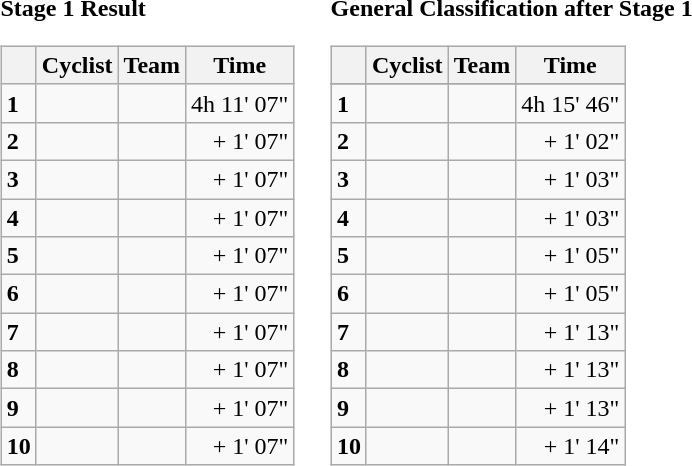<table>
<tr>
<td><strong>Stage 1 Result</strong><br><table class="wikitable">
<tr>
<th></th>
<th>Cyclist</th>
<th>Team</th>
<th>Time</th>
</tr>
<tr>
<td><strong>1</strong></td>
<td></td>
<td></td>
<td align=right>4h 11' 07"</td>
</tr>
<tr>
<td><strong>2</strong></td>
<td></td>
<td></td>
<td align=right>+ 1' 07"</td>
</tr>
<tr>
<td><strong>3</strong></td>
<td></td>
<td></td>
<td align=right>+ 1' 07"</td>
</tr>
<tr>
<td><strong>4</strong></td>
<td></td>
<td></td>
<td align=right>+ 1' 07"</td>
</tr>
<tr>
<td><strong>5</strong></td>
<td></td>
<td></td>
<td align=right>+ 1' 07"</td>
</tr>
<tr>
<td><strong>6</strong></td>
<td></td>
<td></td>
<td align=right>+ 1' 07"</td>
</tr>
<tr>
<td><strong>7</strong></td>
<td></td>
<td></td>
<td align=right>+ 1' 07"</td>
</tr>
<tr>
<td><strong>8</strong></td>
<td></td>
<td></td>
<td align=right>+ 1' 07"</td>
</tr>
<tr>
<td><strong>9</strong></td>
<td></td>
<td></td>
<td align=right>+ 1' 07"</td>
</tr>
<tr>
<td><strong>10</strong></td>
<td></td>
<td></td>
<td align=right>+ 1' 07"</td>
</tr>
</table>
</td>
<td></td>
<td><strong>General Classification after Stage 1</strong><br><table class="wikitable">
<tr>
<th></th>
<th>Cyclist</th>
<th>Team</th>
<th>Time</th>
</tr>
<tr>
</tr>
<tr>
<td><strong>1</strong></td>
<td></td>
<td></td>
<td align=right>4h 15' 46"</td>
</tr>
<tr>
<td><strong>2</strong></td>
<td></td>
<td></td>
<td align=right>+ 1' 02"</td>
</tr>
<tr>
<td><strong>3</strong></td>
<td></td>
<td></td>
<td align=right>+ 1' 03"</td>
</tr>
<tr>
<td><strong>4</strong></td>
<td></td>
<td></td>
<td align=right>+ 1' 03"</td>
</tr>
<tr>
<td><strong>5</strong></td>
<td></td>
<td></td>
<td align=right>+ 1' 05"</td>
</tr>
<tr>
<td><strong>6</strong></td>
<td></td>
<td></td>
<td align=right>+ 1' 05"</td>
</tr>
<tr>
<td><strong>7</strong></td>
<td></td>
<td></td>
<td align=right>+ 1' 13"</td>
</tr>
<tr>
<td><strong>8</strong></td>
<td></td>
<td></td>
<td align=right>+ 1' 13"</td>
</tr>
<tr>
<td><strong>9</strong></td>
<td></td>
<td></td>
<td align=right>+ 1' 13"</td>
</tr>
<tr>
<td><strong>10</strong></td>
<td></td>
<td></td>
<td align=right>+ 1' 14"</td>
</tr>
</table>
</td>
</tr>
</table>
